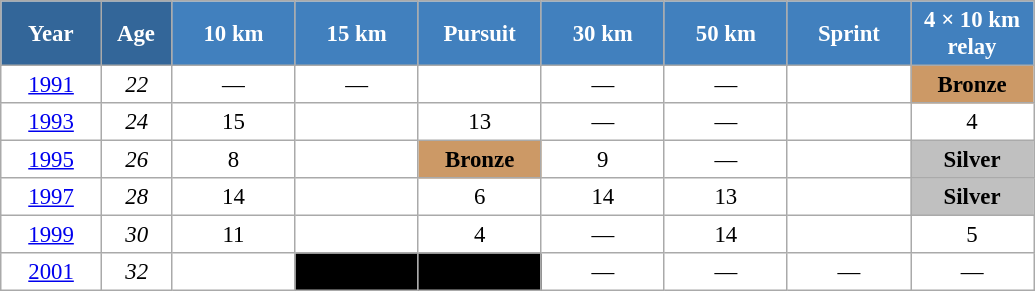<table class="wikitable" style="font-size:95%; text-align:center; border:grey solid 1px; border-collapse:collapse; background:#ffffff;">
<tr>
<th style="background-color:#369; color:white; width:60px;"> Year </th>
<th style="background-color:#369; color:white; width:40px;"> Age </th>
<th style="background-color:#4180be; color:white; width:75px;"> 10 km </th>
<th style="background-color:#4180be; color:white; width:75px;"> 15 km </th>
<th style="background-color:#4180be; color:white; width:75px;"> Pursuit </th>
<th style="background-color:#4180be; color:white; width:75px;"> 30 km </th>
<th style="background-color:#4180be; color:white; width:75px;"> 50 km </th>
<th style="background-color:#4180be; color:white; width:75px;"> Sprint </th>
<th style="background-color:#4180be; color:white; width:75px;"> 4 × 10 km <br> relay </th>
</tr>
<tr>
<td><a href='#'>1991</a></td>
<td><em>22</em></td>
<td>—</td>
<td>—</td>
<td></td>
<td>—</td>
<td>—</td>
<td></td>
<td bgcolor="cc9966"><strong>Bronze</strong></td>
</tr>
<tr>
<td><a href='#'>1993</a></td>
<td><em>24</em></td>
<td>15</td>
<td></td>
<td>13</td>
<td>—</td>
<td>—</td>
<td></td>
<td>4</td>
</tr>
<tr>
<td><a href='#'>1995</a></td>
<td><em>26</em></td>
<td>8</td>
<td></td>
<td bgcolor="cc9966"><strong>Bronze</strong></td>
<td>9</td>
<td>—</td>
<td></td>
<td style="background:silver;"><strong>Silver</strong></td>
</tr>
<tr>
<td><a href='#'>1997</a></td>
<td><em>28</em></td>
<td>14</td>
<td></td>
<td>6</td>
<td>14</td>
<td>13</td>
<td></td>
<td style="background:silver;"><strong>Silver</strong></td>
</tr>
<tr>
<td><a href='#'>1999</a></td>
<td><em>30</em></td>
<td>11</td>
<td></td>
<td>4</td>
<td>—</td>
<td>14</td>
<td></td>
<td>5</td>
</tr>
<tr>
<td><a href='#'>2001</a></td>
<td><em>32</em></td>
<td></td>
<td style="background:#000000; color:white;"></td>
<td style="background:#000000; color:white;"></td>
<td>—</td>
<td>—</td>
<td>—</td>
<td>—</td>
</tr>
</table>
